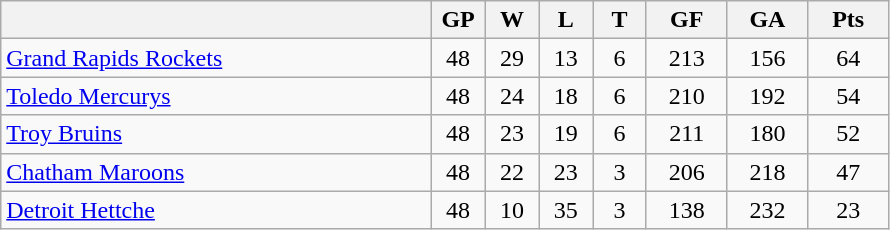<table class="wikitable">
<tr>
<th width="40%"></th>
<th width="5%">GP</th>
<th width="5%">W</th>
<th width="5%">L</th>
<th width="5%">T</th>
<th width="7.5%">GF</th>
<th width="7.5%">GA</th>
<th width="7.5%">Pts</th>
</tr>
<tr align="center">
<td align="left"><a href='#'>Grand Rapids Rockets</a></td>
<td>48</td>
<td>29</td>
<td>13</td>
<td>6</td>
<td>213</td>
<td>156</td>
<td>64</td>
</tr>
<tr align="center">
<td align="left"><a href='#'>Toledo Mercurys</a></td>
<td>48</td>
<td>24</td>
<td>18</td>
<td>6</td>
<td>210</td>
<td>192</td>
<td>54</td>
</tr>
<tr align="center">
<td align="left"><a href='#'>Troy Bruins</a></td>
<td>48</td>
<td>23</td>
<td>19</td>
<td>6</td>
<td>211</td>
<td>180</td>
<td>52</td>
</tr>
<tr align="center">
<td align="left"><a href='#'>Chatham Maroons</a></td>
<td>48</td>
<td>22</td>
<td>23</td>
<td>3</td>
<td>206</td>
<td>218</td>
<td>47</td>
</tr>
<tr align="center">
<td align="left"><a href='#'>Detroit Hettche</a></td>
<td>48</td>
<td>10</td>
<td>35</td>
<td>3</td>
<td>138</td>
<td>232</td>
<td>23</td>
</tr>
</table>
